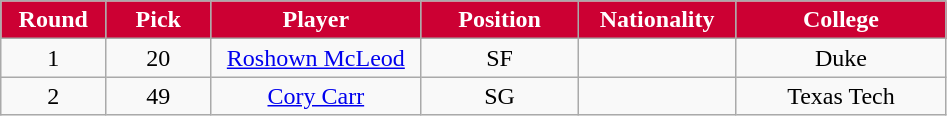<table class="wikitable sortable sortable">
<tr>
<th style="background:#C03; color:#FFFFFF" width="10%">Round</th>
<th style="background:#C03; color:#FFFFFF" width="10%">Pick</th>
<th style="background:#C03; color:#FFFFFF" width="20%">Player</th>
<th style="background:#C03; color:#FFFFFF" width="15%">Position</th>
<th style="background:#C03; color:#FFFFFF" width="15%">Nationality</th>
<th style="background:#C03; color:#FFFFFF" width="20%">College</th>
</tr>
<tr style="text-align: center">
<td>1</td>
<td>20</td>
<td><a href='#'>Roshown McLeod</a></td>
<td>SF</td>
<td></td>
<td>Duke</td>
</tr>
<tr style="text-align: center">
<td>2</td>
<td>49</td>
<td><a href='#'>Cory Carr</a></td>
<td>SG</td>
<td></td>
<td>Texas Tech</td>
</tr>
</table>
